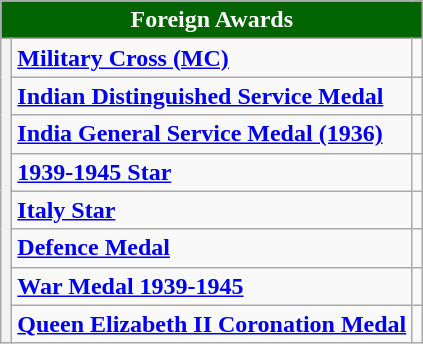<table class="wikitable">
<tr>
<th colspan="3" style="background:#006400; color:#FFFFFF; text-align:center"><strong>Foreign Awards</strong></th>
</tr>
<tr>
<th rowspan="8"><strong></strong></th>
<td><a href='#'><strong>Military Cross (MC)</strong></a></td>
<td></td>
</tr>
<tr>
<td><strong><a href='#'>Indian Distinguished Service Medal</a></strong></td>
<td></td>
</tr>
<tr>
<td><strong><a href='#'>India General Service Medal (1936)</a></strong></td>
<td></td>
</tr>
<tr>
<td><strong><a href='#'>1939-1945 Star</a></strong></td>
<td></td>
</tr>
<tr>
<td><strong><a href='#'>Italy Star</a></strong></td>
<td></td>
</tr>
<tr>
<td><strong><a href='#'>Defence Medal</a></strong></td>
<td></td>
</tr>
<tr>
<td><strong><a href='#'>War Medal 1939-1945</a></strong></td>
<td></td>
</tr>
<tr>
<td><strong><a href='#'>Queen Elizabeth II Coronation Medal</a></strong></td>
<td></td>
</tr>
</table>
